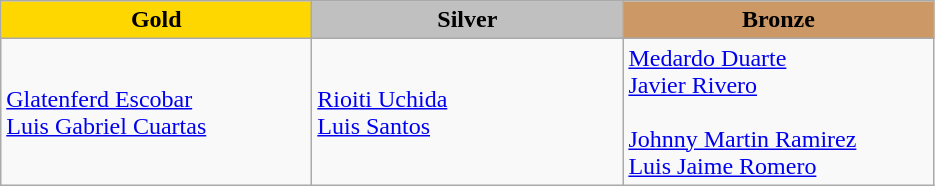<table class="wikitable" style="text-align:left">
<tr align="center">
<td width=200 bgcolor=gold><strong>Gold</strong></td>
<td width=200 bgcolor=silver><strong>Silver</strong></td>
<td width=200 bgcolor=CC9966><strong>Bronze</strong></td>
</tr>
<tr>
<td><a href='#'>Glatenferd Escobar</a><br><a href='#'>Luis Gabriel Cuartas</a><br></td>
<td><a href='#'>Rioiti Uchida</a><br><a href='#'>Luis Santos</a><br></td>
<td><a href='#'>Medardo Duarte</a><br><a href='#'>Javier Rivero</a><br><br><a href='#'>Johnny Martin Ramirez</a><br><a href='#'>Luis Jaime Romero</a><br></td>
</tr>
</table>
